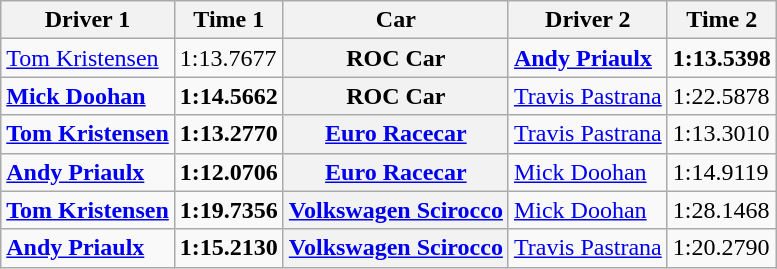<table class="wikitable">
<tr>
<th>Driver 1</th>
<th>Time 1</th>
<th>Car</th>
<th>Driver 2</th>
<th>Time 2</th>
</tr>
<tr>
<td> <a href='#'>Tom Kristensen</a></td>
<td>1:13.7677</td>
<th>ROC Car</th>
<td><strong> <a href='#'>Andy Priaulx</a></strong></td>
<td><strong>1:13.5398</strong></td>
</tr>
<tr>
<td><strong> <a href='#'>Mick Doohan</a></strong></td>
<td><strong>1:14.5662</strong></td>
<th>ROC Car</th>
<td> <a href='#'>Travis Pastrana</a></td>
<td>1:22.5878</td>
</tr>
<tr>
<td><strong> <a href='#'>Tom Kristensen</a></strong></td>
<td><strong>1:13.2770</strong></td>
<th><a href='#'>Euro Racecar</a></th>
<td> <a href='#'>Travis Pastrana</a></td>
<td>1:13.3010</td>
</tr>
<tr>
<td><strong> <a href='#'>Andy Priaulx</a></strong></td>
<td><strong>1:12.0706</strong></td>
<th><a href='#'>Euro Racecar</a></th>
<td> <a href='#'>Mick Doohan</a></td>
<td>1:14.9119</td>
</tr>
<tr>
<td><strong> <a href='#'>Tom Kristensen</a></strong></td>
<td><strong>1:19.7356</strong></td>
<th><a href='#'>Volkswagen Scirocco</a></th>
<td> <a href='#'>Mick Doohan</a></td>
<td>1:28.1468</td>
</tr>
<tr>
<td><strong> <a href='#'>Andy Priaulx</a></strong></td>
<td><strong>1:15.2130</strong></td>
<th><a href='#'>Volkswagen Scirocco</a></th>
<td> <a href='#'>Travis Pastrana</a></td>
<td>1:20.2790</td>
</tr>
</table>
